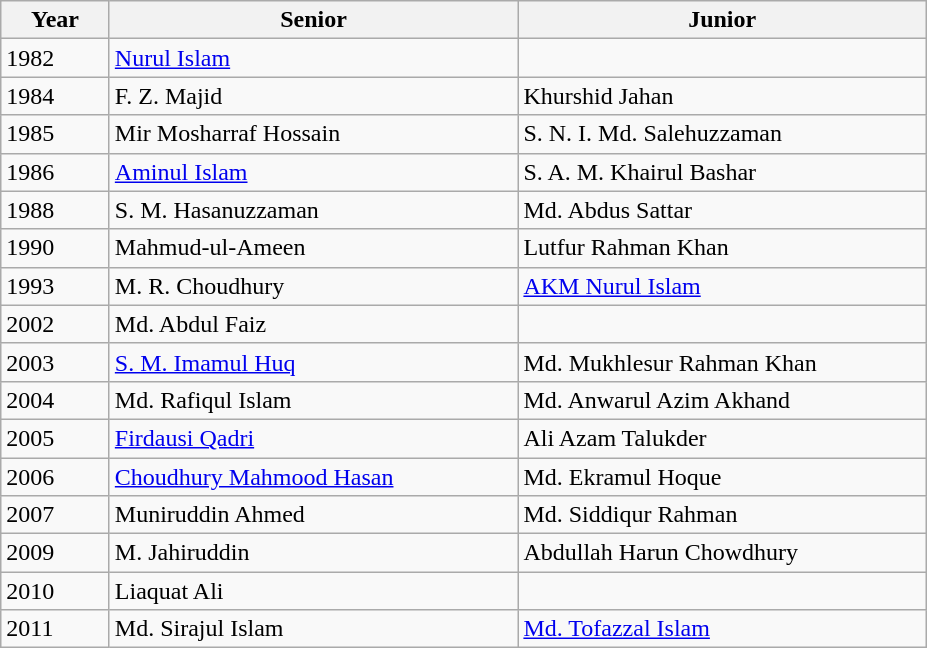<table class="wikitable plainrowheaders">
<tr>
<th width=65>Year</th>
<th width=265>Senior</th>
<th width=265>Junior</th>
</tr>
<tr>
<td>1982</td>
<td><a href='#'>Nurul Islam</a></td>
<td></td>
</tr>
<tr>
<td>1984</td>
<td>F. Z. Majid</td>
<td>Khurshid Jahan</td>
</tr>
<tr>
<td>1985</td>
<td>Mir Mosharraf Hossain</td>
<td>S. N. I. Md. Salehuzzaman</td>
</tr>
<tr>
<td>1986</td>
<td><a href='#'>Aminul Islam</a></td>
<td>S. A. M. Khairul Bashar</td>
</tr>
<tr>
<td>1988</td>
<td>S. M. Hasanuzzaman</td>
<td>Md. Abdus Sattar</td>
</tr>
<tr>
<td>1990</td>
<td>Mahmud-ul-Ameen</td>
<td>Lutfur Rahman Khan</td>
</tr>
<tr>
<td>1993</td>
<td>M. R. Choudhury</td>
<td><a href='#'>AKM Nurul Islam</a></td>
</tr>
<tr>
<td>2002</td>
<td>Md. Abdul Faiz</td>
<td></td>
</tr>
<tr>
<td>2003</td>
<td><a href='#'>S. M. Imamul Huq</a></td>
<td>Md. Mukhlesur Rahman Khan</td>
</tr>
<tr>
<td>2004</td>
<td>Md. Rafiqul Islam</td>
<td>Md. Anwarul Azim Akhand</td>
</tr>
<tr>
<td>2005</td>
<td><a href='#'>Firdausi Qadri</a></td>
<td>Ali Azam Talukder</td>
</tr>
<tr>
<td>2006</td>
<td><a href='#'>Choudhury Mahmood Hasan</a></td>
<td>Md. Ekramul Hoque</td>
</tr>
<tr>
<td>2007</td>
<td>Muniruddin Ahmed</td>
<td>Md. Siddiqur Rahman</td>
</tr>
<tr>
<td>2009</td>
<td>M. Jahiruddin</td>
<td>Abdullah Harun Chowdhury</td>
</tr>
<tr>
<td>2010</td>
<td>Liaquat Ali</td>
<td></td>
</tr>
<tr>
<td>2011</td>
<td>Md. Sirajul Islam</td>
<td><a href='#'>Md. Tofazzal Islam</a></td>
</tr>
</table>
